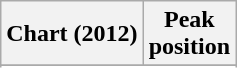<table class="wikitable sortable">
<tr>
<th align="left">Chart (2012)</th>
<th align="left">Peak<br>position</th>
</tr>
<tr>
</tr>
<tr>
</tr>
<tr>
</tr>
<tr>
</tr>
<tr>
</tr>
<tr>
</tr>
<tr>
</tr>
<tr>
</tr>
</table>
